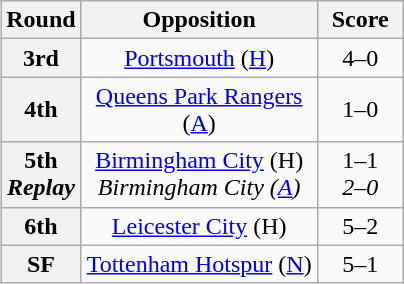<table class="wikitable plainrowheaders" style="text-align:center;margin-left:1em;float:right">
<tr>
<th scope="col" style="width:25px">Round</th>
<th scope="col" style="width:150px">Opposition</th>
<th scope="col" style="width:50px">Score</th>
</tr>
<tr>
<th scope=row style="text-align:center">3rd</th>
<td><a href='#'>Portsmouth</a> (<a href='#'>H</a>)</td>
<td>4–0</td>
</tr>
<tr>
<th scope=row style="text-align:center">4th</th>
<td><a href='#'>Queens Park Rangers</a> (<a href='#'>A</a>)</td>
<td>1–0</td>
</tr>
<tr>
<th scope=row style="text-align:center">5th<br><em>Replay</em></th>
<td><a href='#'>Birmingham City</a> (H)<br><em>Birmingham City (<a href='#'>A</a>)</em></td>
<td>1–1<br><em>2–0</em></td>
</tr>
<tr>
<th scope=row style="text-align:center">6th</th>
<td><a href='#'>Leicester City</a> (H)</td>
<td>5–2</td>
</tr>
<tr>
<th scope=row style="text-align:center">SF</th>
<td><a href='#'>Tottenham Hotspur</a> (<a href='#'>N</a>)</td>
<td>5–1</td>
</tr>
</table>
